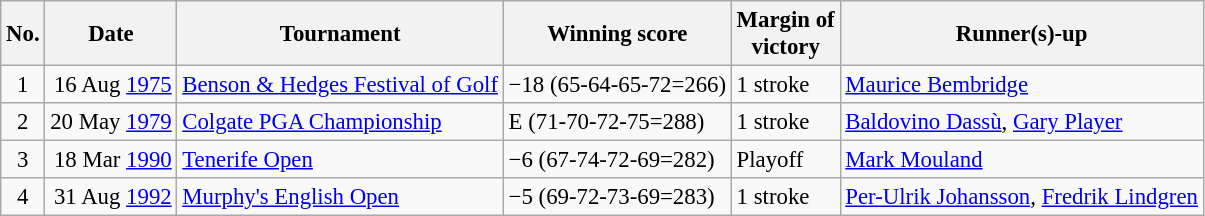<table class="wikitable" style="font-size:95%;">
<tr>
<th>No.</th>
<th>Date</th>
<th>Tournament</th>
<th>Winning score</th>
<th>Margin of<br>victory</th>
<th>Runner(s)-up</th>
</tr>
<tr>
<td align=center>1</td>
<td align=right>16 Aug <a href='#'>1975</a></td>
<td><a href='#'>Benson & Hedges Festival of Golf</a></td>
<td>−18 (65-64-65-72=266)</td>
<td>1 stroke</td>
<td> <a href='#'>Maurice Bembridge</a></td>
</tr>
<tr>
<td align=center>2</td>
<td align=right>20 May <a href='#'>1979</a></td>
<td><a href='#'>Colgate PGA Championship</a></td>
<td>E (71-70-72-75=288)</td>
<td>1 stroke</td>
<td> <a href='#'>Baldovino Dassù</a>,  <a href='#'>Gary Player</a></td>
</tr>
<tr>
<td align=center>3</td>
<td align=right>18 Mar <a href='#'>1990</a></td>
<td><a href='#'>Tenerife Open</a></td>
<td>−6 (67-74-72-69=282)</td>
<td>Playoff</td>
<td> <a href='#'>Mark Mouland</a></td>
</tr>
<tr>
<td align=center>4</td>
<td align=right>31 Aug <a href='#'>1992</a></td>
<td><a href='#'>Murphy's English Open</a></td>
<td>−5 (69-72-73-69=283)</td>
<td>1 stroke</td>
<td> <a href='#'>Per-Ulrik Johansson</a>,  <a href='#'>Fredrik Lindgren</a></td>
</tr>
</table>
